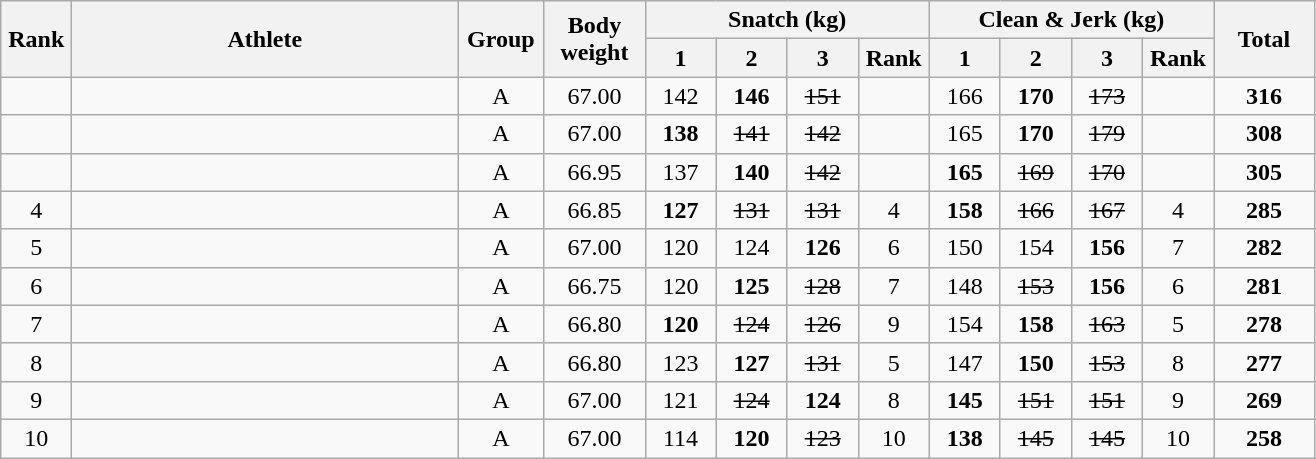<table class = "wikitable" style="text-align:center;">
<tr>
<th rowspan=2 width=40>Rank</th>
<th rowspan=2 width=250>Athlete</th>
<th rowspan=2 width=50>Group</th>
<th rowspan=2 width=60>Body weight</th>
<th colspan=4>Snatch (kg)</th>
<th colspan=4>Clean & Jerk (kg)</th>
<th rowspan=2 width=60>Total</th>
</tr>
<tr>
<th width=40>1</th>
<th width=40>2</th>
<th width=40>3</th>
<th width=40>Rank</th>
<th width=40>1</th>
<th width=40>2</th>
<th width=40>3</th>
<th width=40>Rank</th>
</tr>
<tr>
<td></td>
<td align=left></td>
<td>A</td>
<td>67.00</td>
<td>142</td>
<td><strong>146</strong></td>
<td><s>151</s></td>
<td></td>
<td>166</td>
<td><strong>170</strong></td>
<td><s>173</s></td>
<td></td>
<td><strong>316</strong></td>
</tr>
<tr>
<td></td>
<td align=left></td>
<td>A</td>
<td>67.00</td>
<td><strong>138</strong></td>
<td><s>141</s></td>
<td><s>142</s></td>
<td></td>
<td>165</td>
<td><strong>170</strong></td>
<td><s>179</s></td>
<td></td>
<td><strong>308</strong></td>
</tr>
<tr>
<td></td>
<td align=left></td>
<td>A</td>
<td>66.95</td>
<td>137</td>
<td><strong>140</strong></td>
<td><s>142</s></td>
<td></td>
<td><strong>165</strong></td>
<td><s>169</s></td>
<td><s>170</s></td>
<td></td>
<td><strong>305</strong></td>
</tr>
<tr>
<td>4</td>
<td align=left></td>
<td>A</td>
<td>66.85</td>
<td><strong>127</strong></td>
<td><s>131</s></td>
<td><s>131</s></td>
<td>4</td>
<td><strong>158</strong></td>
<td><s>166</s></td>
<td><s>167</s></td>
<td>4</td>
<td><strong>285</strong></td>
</tr>
<tr>
<td>5</td>
<td align=left></td>
<td>A</td>
<td>67.00</td>
<td>120</td>
<td>124</td>
<td><strong>126</strong></td>
<td>6</td>
<td>150</td>
<td>154</td>
<td><strong>156</strong></td>
<td>7</td>
<td><strong>282</strong></td>
</tr>
<tr>
<td>6</td>
<td align=left></td>
<td>A</td>
<td>66.75</td>
<td>120</td>
<td><strong>125</strong></td>
<td><s>128</s></td>
<td>7</td>
<td>148</td>
<td><s>153</s></td>
<td><strong>156</strong></td>
<td>6</td>
<td><strong>281</strong></td>
</tr>
<tr>
<td>7</td>
<td align=left></td>
<td>A</td>
<td>66.80</td>
<td><strong>120</strong></td>
<td><s>124</s></td>
<td><s>126</s></td>
<td>9</td>
<td>154</td>
<td><strong>158</strong></td>
<td><s>163</s></td>
<td>5</td>
<td><strong>278</strong></td>
</tr>
<tr>
<td>8</td>
<td align=left></td>
<td>A</td>
<td>66.80</td>
<td>123</td>
<td><strong>127</strong></td>
<td><s>131</s></td>
<td>5</td>
<td>147</td>
<td><strong>150</strong></td>
<td><s>153</s></td>
<td>8</td>
<td><strong>277</strong></td>
</tr>
<tr>
<td>9</td>
<td align=left></td>
<td>A</td>
<td>67.00</td>
<td>121</td>
<td><s>124</s></td>
<td><strong>124</strong></td>
<td>8</td>
<td><strong>145</strong></td>
<td><s>151</s></td>
<td><s>151</s></td>
<td>9</td>
<td><strong>269</strong></td>
</tr>
<tr>
<td>10</td>
<td align=left></td>
<td>A</td>
<td>67.00</td>
<td>114</td>
<td><strong>120</strong></td>
<td><s>123</s></td>
<td>10</td>
<td><strong>138</strong></td>
<td><s>145</s></td>
<td><s>145</s></td>
<td>10</td>
<td><strong>258</strong></td>
</tr>
</table>
